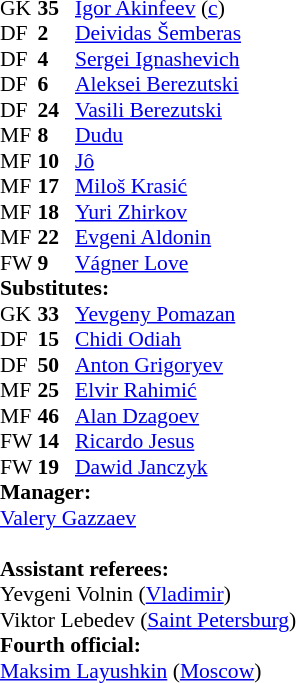<table style="font-size: 90%" cellspacing="0" cellpadding="0">
<tr>
<td colspan="4"></td>
</tr>
<tr>
<th width=25></th>
<th width=25></th>
</tr>
<tr>
<td>GK</td>
<td><strong>35</strong></td>
<td> <a href='#'>Igor Akinfeev</a> (<a href='#'>c</a>)</td>
</tr>
<tr>
<td>DF</td>
<td><strong>2</strong></td>
<td> <a href='#'>Deividas Šemberas</a></td>
</tr>
<tr>
<td>DF</td>
<td><strong>4</strong></td>
<td> <a href='#'>Sergei Ignashevich</a></td>
<td></td>
</tr>
<tr>
<td>DF</td>
<td><strong>6</strong></td>
<td> <a href='#'>Aleksei Berezutski</a></td>
</tr>
<tr>
<td>DF</td>
<td><strong>24</strong></td>
<td> <a href='#'>Vasili Berezutski</a></td>
</tr>
<tr>
<td>MF</td>
<td><strong>8</strong></td>
<td> <a href='#'>Dudu</a></td>
<td></td>
<td></td>
</tr>
<tr>
<td>MF</td>
<td><strong>10</strong></td>
<td> <a href='#'>Jô</a></td>
</tr>
<tr>
<td>MF</td>
<td><strong>17</strong></td>
<td> <a href='#'>Miloš Krasić</a></td>
<td></td>
</tr>
<tr>
<td>MF</td>
<td><strong>18</strong></td>
<td> <a href='#'>Yuri Zhirkov</a></td>
<td></td>
</tr>
<tr>
<td>MF</td>
<td><strong>22</strong></td>
<td> <a href='#'>Evgeni Aldonin</a></td>
<td></td>
</tr>
<tr>
<td>FW</td>
<td><strong>9</strong></td>
<td> <a href='#'>Vágner Love</a></td>
</tr>
<tr>
<td colspan=3><strong>Substitutes:</strong></td>
</tr>
<tr>
<td>GK</td>
<td><strong>33</strong></td>
<td> <a href='#'>Yevgeny Pomazan</a></td>
</tr>
<tr>
<td>DF</td>
<td><strong>15</strong></td>
<td> <a href='#'>Chidi Odiah</a></td>
</tr>
<tr>
<td>DF</td>
<td><strong>50</strong></td>
<td> <a href='#'>Anton Grigoryev</a></td>
</tr>
<tr>
<td>MF</td>
<td><strong>25</strong></td>
<td> <a href='#'>Elvir Rahimić</a></td>
<td></td>
</tr>
<tr>
<td>MF</td>
<td><strong>46</strong></td>
<td> <a href='#'>Alan Dzagoev</a></td>
<td></td>
</tr>
<tr>
<td>FW</td>
<td><strong>14</strong></td>
<td> <a href='#'>Ricardo Jesus</a></td>
</tr>
<tr>
<td>FW</td>
<td><strong>19</strong></td>
<td> <a href='#'>Dawid Janczyk</a></td>
<td></td>
</tr>
<tr>
<td colspan=3><strong>Manager:</strong></td>
</tr>
<tr>
<td colspan=4> <a href='#'>Valery Gazzaev</a><br><br><strong>Assistant referees:</strong><br>Yevgeni Volnin (<a href='#'>Vladimir</a>)<br>Viktor Lebedev (<a href='#'>Saint Petersburg</a>)
<br><strong>Fourth official:</strong><br><a href='#'>Maksim Layushkin</a> (<a href='#'>Moscow</a>)</td>
</tr>
</table>
